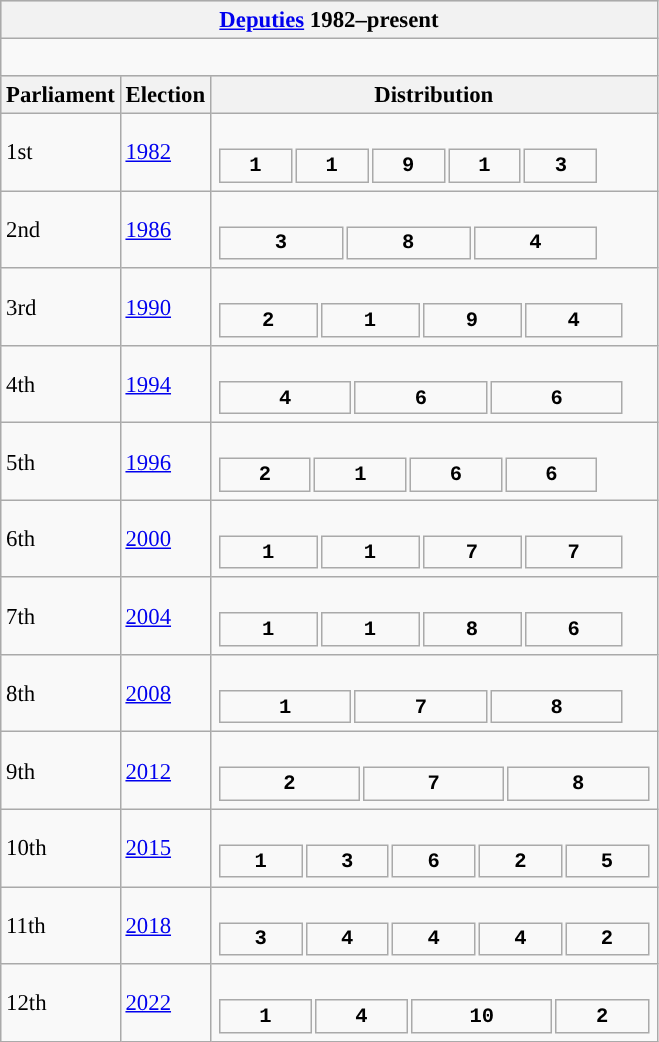<table class="wikitable" style="font-size:95%;">
<tr bgcolor="#CCCCCC">
<th colspan="3"><a href='#'>Deputies</a> 1982–present</th>
</tr>
<tr>
<td colspan="3"><br>















</td>
</tr>
<tr bgcolor="#CCCCCC">
<th>Parliament</th>
<th>Election</th>
<th>Distribution</th>
</tr>
<tr>
<td>1st</td>
<td><a href='#'>1982</a></td>
<td><br><table style="width:18.75em; font-size:90%; text-align:center; font-family:Courier New;">
<tr style="font-weight:bold">
<td style="background:">1</td>
<td style="background:">1</td>
<td style="background:">9</td>
<td style="background:">1</td>
<td style="background:">3</td>
</tr>
</table>
</td>
</tr>
<tr>
<td>2nd</td>
<td><a href='#'>1986</a></td>
<td><br><table style="width:18.75em; font-size:90%; text-align:center; font-family:Courier New;">
<tr style="font-weight:bold">
<td style="background:">3</td>
<td style="background:">8</td>
<td style="background:">4</td>
</tr>
</table>
</td>
</tr>
<tr>
<td>3rd</td>
<td><a href='#'>1990</a></td>
<td><br><table style="width:20em; font-size:90%; text-align:center; font-family:Courier New;">
<tr style="font-weight:bold">
<td style="background:">2</td>
<td style="background:">1</td>
<td style="background:">9</td>
<td style="background:">4</td>
</tr>
</table>
</td>
</tr>
<tr>
<td>4th</td>
<td><a href='#'>1994</a></td>
<td><br><table style="width:20em; font-size:90%; text-align:center; font-family:Courier New;">
<tr style="font-weight:bold">
<td style="background:">4</td>
<td style="background:">6</td>
<td style="background:">6</td>
</tr>
</table>
</td>
</tr>
<tr>
<td>5th</td>
<td><a href='#'>1996</a></td>
<td><br><table style="width:18.75em; font-size:90%; text-align:center; font-family:Courier New;">
<tr style="font-weight:bold">
<td style="background:">2</td>
<td style="background:">1</td>
<td style="background:">6</td>
<td style="background:">6</td>
</tr>
</table>
</td>
</tr>
<tr>
<td>6th</td>
<td><a href='#'>2000</a></td>
<td><br><table style="width:20em; font-size:90%; text-align:center; font-family:Courier New;">
<tr style="font-weight:bold">
<td style="background:">1</td>
<td style="background:">1</td>
<td style="background:">7</td>
<td style="background:">7</td>
</tr>
</table>
</td>
</tr>
<tr>
<td>7th</td>
<td><a href='#'>2004</a></td>
<td><br><table style="width:20em; font-size:90%; text-align:center; font-family:Courier New;">
<tr style="font-weight:bold">
<td style="background:">1</td>
<td style="background:">1</td>
<td style="background:">8</td>
<td style="background:">6</td>
</tr>
</table>
</td>
</tr>
<tr>
<td>8th</td>
<td><a href='#'>2008</a></td>
<td><br><table style="width:20em; font-size:90%; text-align:center; font-family:Courier New;">
<tr style="font-weight:bold">
<td style="background:">1</td>
<td style="background:">7</td>
<td style="background:">8</td>
</tr>
</table>
</td>
</tr>
<tr>
<td>9th</td>
<td><a href='#'>2012</a></td>
<td><br><table style="width:21.25em; font-size:90%; text-align:center; font-family:Courier New;">
<tr style="font-weight:bold">
<td style="background:">2</td>
<td style="background:">7</td>
<td style="background:">8</td>
</tr>
</table>
</td>
</tr>
<tr>
<td>10th</td>
<td><a href='#'>2015</a></td>
<td><br><table style="width:21.25em; font-size:90%; text-align:center; font-family:Courier New;">
<tr style="font-weight:bold">
<td style="background:">1</td>
<td style="background:">3</td>
<td style="background:">6</td>
<td style="background:">2</td>
<td style="background:">5</td>
</tr>
</table>
</td>
</tr>
<tr>
<td>11th</td>
<td><a href='#'>2018</a></td>
<td><br><table style="width:21.25em; font-size:90%; text-align:center; font-family:Courier New;">
<tr style="font-weight:bold">
<td style="background:">3</td>
<td style="background:">4</td>
<td style="background:">4</td>
<td style="background:">4</td>
<td style="background:">2</td>
</tr>
</table>
</td>
</tr>
<tr>
<td>12th</td>
<td><a href='#'>2022</a></td>
<td><br><table style="width:21.25em; font-size:90%; text-align:center; font-family:Courier New;">
<tr style="font-weight:bold">
<td style="background:">1</td>
<td style="background:">4</td>
<td style="background:">10</td>
<td style="background:">2</td>
</tr>
</table>
</td>
</tr>
</table>
